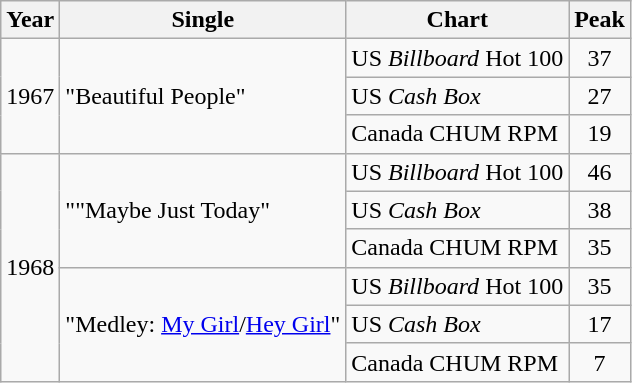<table class="wikitable">
<tr>
<th>Year</th>
<th>Single</th>
<th>Chart</th>
<th>Peak</th>
</tr>
<tr>
<td rowspan="3">1967</td>
<td rowspan="3">"Beautiful People"</td>
<td>US <em>Billboard</em> Hot 100</td>
<td align="center">37</td>
</tr>
<tr>
<td>US <em>Cash Box</em></td>
<td align="center">27</td>
</tr>
<tr>
<td>Canada CHUM RPM</td>
<td align="center">19</td>
</tr>
<tr>
<td rowspan="6">1968</td>
<td rowspan="3">""Maybe Just Today"</td>
<td align="center">US <em>Billboard</em> Hot 100</td>
<td align="center">46</td>
</tr>
<tr>
<td>US <em>Cash Box</em></td>
<td align="center">38</td>
</tr>
<tr>
<td>Canada CHUM RPM</td>
<td align="center">35</td>
</tr>
<tr>
<td rowspan="3">"Medley: <a href='#'>My Girl</a>/<a href='#'>Hey Girl</a>"</td>
<td>US <em>Billboard</em> Hot 100</td>
<td align="center">35</td>
</tr>
<tr>
<td>US <em>Cash Box</em></td>
<td align="center">17</td>
</tr>
<tr>
<td>Canada CHUM RPM</td>
<td align="center">7</td>
</tr>
</table>
